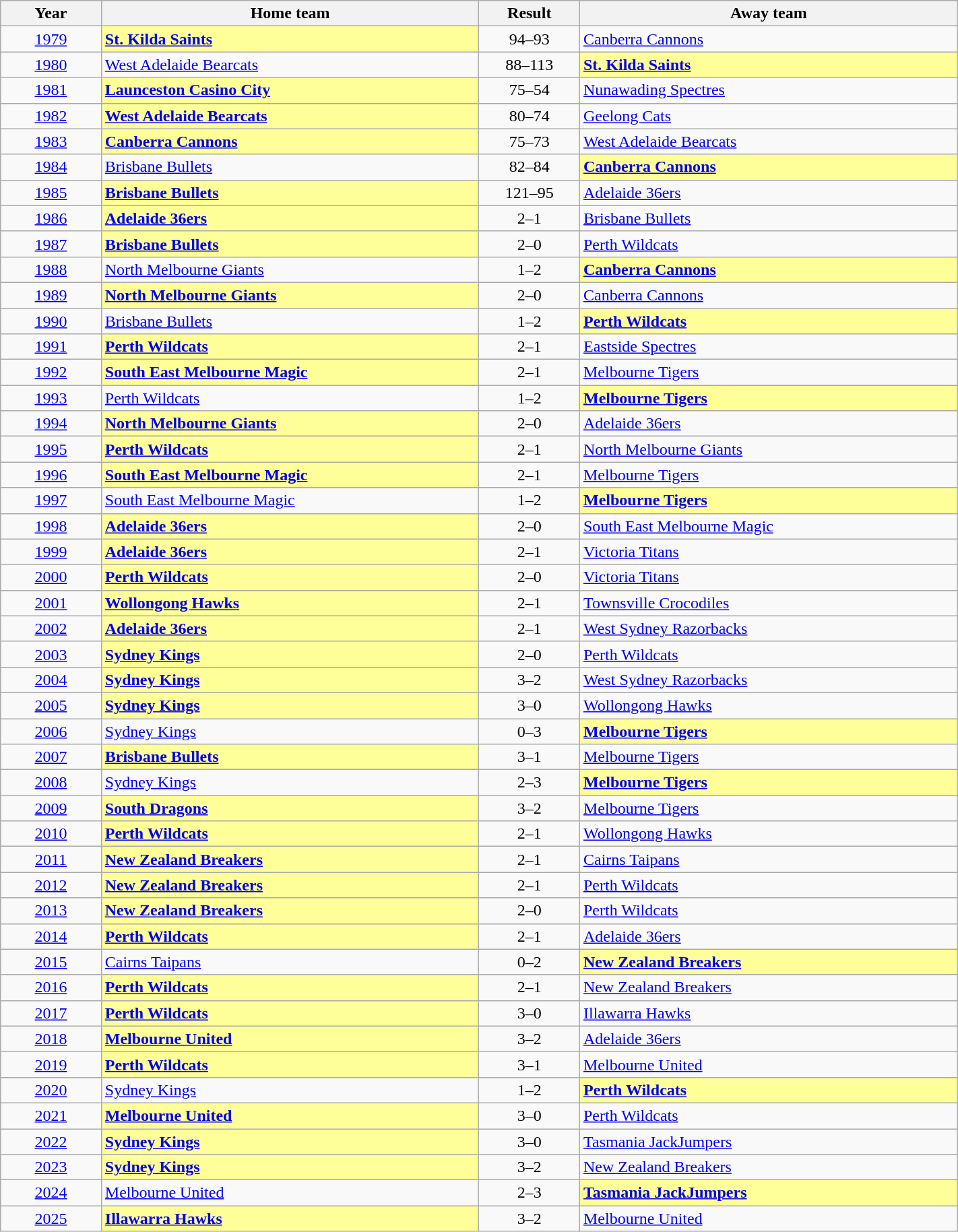<table class="wikitable sortable" width=75%>
<tr bgcolor="#efefef">
<th width=8%>Year</th>
<th width=30%>Home team</th>
<th width=8% class="unsortable">Result</th>
<th width=30%>Away team</th>
</tr>
<tr>
<td align=center><a href='#'>1979</a></td>
<td style="background:#FFFF99"><strong><a href='#'>St. Kilda Saints</a></strong></td>
<td align=center>94–93</td>
<td><a href='#'>Canberra Cannons</a></td>
</tr>
<tr>
<td align=center><a href='#'>1980</a></td>
<td><a href='#'>West Adelaide Bearcats</a></td>
<td align=center>88–113</td>
<td style="background:#FFFF99"><strong><a href='#'>St. Kilda Saints</a></strong></td>
</tr>
<tr>
<td align=center><a href='#'>1981</a></td>
<td style="background:#FFFF99"><strong><a href='#'>Launceston Casino City</a></strong></td>
<td align=center>75–54</td>
<td><a href='#'>Nunawading Spectres</a></td>
</tr>
<tr>
<td align=center><a href='#'>1982</a></td>
<td style="background:#FFFF99"><strong><a href='#'>West Adelaide Bearcats</a></strong></td>
<td align=center>80–74</td>
<td><a href='#'>Geelong Cats</a></td>
</tr>
<tr>
<td align=center><a href='#'>1983</a></td>
<td style="background:#FFFF99"><strong><a href='#'>Canberra Cannons</a></strong></td>
<td align=center>75–73</td>
<td><a href='#'>West Adelaide Bearcats</a></td>
</tr>
<tr>
<td align=center><a href='#'>1984</a></td>
<td><a href='#'>Brisbane Bullets</a></td>
<td align=center>82–84</td>
<td style="background:#FFFF99"><strong><a href='#'>Canberra Cannons</a></strong></td>
</tr>
<tr>
<td align=center><a href='#'>1985</a></td>
<td style="background:#FFFF99"><strong><a href='#'>Brisbane Bullets</a></strong></td>
<td align=center>121–95</td>
<td><a href='#'>Adelaide 36ers</a></td>
</tr>
<tr>
<td align=center><a href='#'>1986</a></td>
<td style="background:#FFFF99"><strong><a href='#'>Adelaide 36ers</a></strong></td>
<td align=center>2–1</td>
<td><a href='#'>Brisbane Bullets</a></td>
</tr>
<tr>
<td align=center><a href='#'>1987</a></td>
<td style="background:#FFFF99"><strong><a href='#'>Brisbane Bullets</a></strong></td>
<td align=center>2–0</td>
<td><a href='#'>Perth Wildcats</a></td>
</tr>
<tr>
<td align=center><a href='#'>1988</a></td>
<td><a href='#'>North Melbourne Giants</a></td>
<td align=center>1–2</td>
<td style="background:#FFFF99"><strong><a href='#'>Canberra Cannons</a></strong></td>
</tr>
<tr>
<td align=center><a href='#'>1989</a></td>
<td style="background:#FFFF99"><strong><a href='#'>North Melbourne Giants</a></strong></td>
<td align=center>2–0</td>
<td><a href='#'>Canberra Cannons</a></td>
</tr>
<tr>
<td align=center><a href='#'>1990</a></td>
<td><a href='#'>Brisbane Bullets</a></td>
<td align=center>1–2</td>
<td style="background:#FFFF99"><strong><a href='#'>Perth Wildcats</a></strong></td>
</tr>
<tr>
<td align=center><a href='#'>1991</a></td>
<td style="background:#FFFF99"><strong><a href='#'>Perth Wildcats</a></strong></td>
<td align=center>2–1</td>
<td><a href='#'>Eastside Spectres</a></td>
</tr>
<tr>
<td align=center><a href='#'>1992</a></td>
<td style="background:#FFFF99"><strong><a href='#'>South East Melbourne Magic</a></strong></td>
<td align=center>2–1</td>
<td><a href='#'>Melbourne Tigers</a></td>
</tr>
<tr>
<td align=center><a href='#'>1993</a></td>
<td><a href='#'>Perth Wildcats</a></td>
<td align=center>1–2</td>
<td style="background:#FFFF99"><strong><a href='#'>Melbourne Tigers</a></strong></td>
</tr>
<tr>
<td align=center><a href='#'>1994</a></td>
<td style="background:#FFFF99"><strong><a href='#'>North Melbourne Giants</a></strong></td>
<td align=center>2–0</td>
<td><a href='#'>Adelaide 36ers</a></td>
</tr>
<tr>
<td align=center><a href='#'>1995</a></td>
<td style="background:#FFFF99"><strong><a href='#'>Perth Wildcats</a></strong></td>
<td align=center>2–1</td>
<td><a href='#'>North Melbourne Giants</a></td>
</tr>
<tr>
<td align=center><a href='#'>1996</a></td>
<td style="background:#FFFF99"><strong><a href='#'>South East Melbourne Magic</a></strong></td>
<td align=center>2–1</td>
<td><a href='#'>Melbourne Tigers</a></td>
</tr>
<tr>
<td align=center><a href='#'>1997</a></td>
<td><a href='#'>South East Melbourne Magic</a></td>
<td align=center>1–2</td>
<td style="background:#FFFF99"><strong><a href='#'>Melbourne Tigers</a></strong></td>
</tr>
<tr>
<td align=center><a href='#'>1998</a></td>
<td style="background:#FFFF99"><strong><a href='#'>Adelaide 36ers</a></strong></td>
<td align=center>2–0</td>
<td><a href='#'>South East Melbourne Magic</a></td>
</tr>
<tr>
<td align=center><a href='#'>1999</a></td>
<td style="background:#FFFF99"><strong><a href='#'>Adelaide 36ers</a></strong></td>
<td align=center>2–1</td>
<td><a href='#'>Victoria Titans</a></td>
</tr>
<tr>
<td align=center><a href='#'>2000</a></td>
<td style="background:#FFFF99"><strong><a href='#'>Perth Wildcats</a></strong></td>
<td align=center>2–0</td>
<td><a href='#'>Victoria Titans</a></td>
</tr>
<tr>
<td align=center><a href='#'>2001</a></td>
<td style="background:#FFFF99"><strong><a href='#'>Wollongong Hawks</a></strong></td>
<td align=center>2–1</td>
<td><a href='#'>Townsville Crocodiles</a></td>
</tr>
<tr>
<td align=center><a href='#'>2002</a></td>
<td style="background:#FFFF99"><strong><a href='#'>Adelaide 36ers</a></strong></td>
<td align=center>2–1</td>
<td><a href='#'>West Sydney Razorbacks</a></td>
</tr>
<tr>
<td align=center><a href='#'>2003</a></td>
<td style="background:#FFFF99"><strong><a href='#'>Sydney Kings</a></strong></td>
<td align=center>2–0</td>
<td><a href='#'>Perth Wildcats</a></td>
</tr>
<tr>
<td align=center><a href='#'>2004</a></td>
<td style="background:#FFFF99"><strong><a href='#'>Sydney Kings</a></strong></td>
<td align=center>3–2</td>
<td><a href='#'>West Sydney Razorbacks</a></td>
</tr>
<tr>
<td align=center><a href='#'>2005</a></td>
<td style="background:#FFFF99"><strong><a href='#'>Sydney Kings</a></strong></td>
<td align=center>3–0</td>
<td><a href='#'>Wollongong Hawks</a></td>
</tr>
<tr>
<td align=center><a href='#'>2006</a></td>
<td><a href='#'>Sydney Kings</a></td>
<td align=center>0–3</td>
<td style="background:#FFFF99"><strong><a href='#'>Melbourne Tigers</a></strong></td>
</tr>
<tr>
<td align=center><a href='#'>2007</a></td>
<td style="background:#FFFF99"><strong><a href='#'>Brisbane Bullets</a></strong></td>
<td align=center>3–1</td>
<td><a href='#'>Melbourne Tigers</a></td>
</tr>
<tr>
<td align=center><a href='#'>2008</a></td>
<td><a href='#'>Sydney Kings</a></td>
<td align=center>2–3</td>
<td style="background:#FFFF99"><strong><a href='#'>Melbourne Tigers</a></strong></td>
</tr>
<tr>
<td align=center><a href='#'>2009</a></td>
<td style="background:#FFFF99"><strong><a href='#'>South Dragons</a></strong></td>
<td align=center>3–2</td>
<td><a href='#'>Melbourne Tigers</a></td>
</tr>
<tr>
<td align=center><a href='#'>2010</a></td>
<td style="background:#FFFF99"><strong><a href='#'>Perth Wildcats</a></strong></td>
<td align=center>2–1</td>
<td><a href='#'>Wollongong Hawks</a></td>
</tr>
<tr>
<td align=center><a href='#'>2011</a></td>
<td style="background:#FFFF99"><strong><a href='#'>New Zealand Breakers</a></strong></td>
<td align=center>2–1</td>
<td><a href='#'>Cairns Taipans</a></td>
</tr>
<tr>
<td align=center><a href='#'>2012</a></td>
<td style="background:#FFFF99"><strong><a href='#'>New Zealand Breakers</a></strong></td>
<td align=center>2–1</td>
<td><a href='#'>Perth Wildcats</a></td>
</tr>
<tr>
<td align=center><a href='#'>2013</a></td>
<td style="background:#FFFF99"><strong><a href='#'>New Zealand Breakers</a></strong></td>
<td align=center>2–0</td>
<td><a href='#'>Perth Wildcats</a></td>
</tr>
<tr>
<td align=center><a href='#'>2014</a></td>
<td style="background:#FFFF99"><strong><a href='#'>Perth Wildcats</a></strong></td>
<td align="center">2–1</td>
<td><a href='#'>Adelaide 36ers</a></td>
</tr>
<tr>
<td align=center><a href='#'>2015</a></td>
<td><a href='#'>Cairns Taipans</a></td>
<td align="center">0–2</td>
<td style="background:#FFFF99"><strong><a href='#'>New Zealand Breakers</a></strong></td>
</tr>
<tr>
<td align=center><a href='#'>2016</a></td>
<td style="background:#FFFF99"><strong><a href='#'>Perth Wildcats</a></strong></td>
<td align=center>2–1</td>
<td><a href='#'>New Zealand Breakers</a></td>
</tr>
<tr>
<td align=center><a href='#'>2017</a></td>
<td style="background:#FFFF99"><strong><a href='#'>Perth Wildcats</a></strong></td>
<td align=center>3–0</td>
<td><a href='#'>Illawarra Hawks</a></td>
</tr>
<tr>
<td align=center><a href='#'>2018</a></td>
<td style="background:#FFFF99"><strong><a href='#'>Melbourne United</a></strong></td>
<td align=center>3–2</td>
<td><a href='#'>Adelaide 36ers</a></td>
</tr>
<tr>
<td align=center><a href='#'>2019</a></td>
<td style="background:#FFFF99"><strong><a href='#'>Perth Wildcats</a></strong></td>
<td align=center>3–1</td>
<td><a href='#'>Melbourne United</a></td>
</tr>
<tr>
<td align=center><a href='#'>2020</a></td>
<td><a href='#'>Sydney Kings</a></td>
<td align="center">1–2</td>
<td style="background:#FFFF99"><strong><a href='#'>Perth Wildcats</a></strong></td>
</tr>
<tr>
<td align=center><a href='#'>2021</a></td>
<td style="background:#FFFF99"><strong><a href='#'>Melbourne United</a></strong></td>
<td align="center">3–0</td>
<td><a href='#'>Perth Wildcats</a></td>
</tr>
<tr>
<td align=center><a href='#'>2022</a></td>
<td style="background:#FFFF99"><strong><a href='#'>Sydney Kings</a></strong></td>
<td align="center">3–0</td>
<td><a href='#'>Tasmania JackJumpers</a></td>
</tr>
<tr>
<td align=center><a href='#'>2023</a></td>
<td style="background:#FFFF99"><strong><a href='#'>Sydney Kings</a></strong></td>
<td align="center">3–2</td>
<td><a href='#'>New Zealand Breakers</a></td>
</tr>
<tr>
<td align=center><a href='#'>2024</a></td>
<td><a href='#'>Melbourne United</a></td>
<td align="center">2–3</td>
<td style="background:#FFFF99"><strong><a href='#'>Tasmania JackJumpers</a></strong></td>
</tr>
<tr>
<td align=center><a href='#'>2025</a></td>
<td style="background:#FFFF99"><strong><a href='#'>Illawarra Hawks</a></strong></td>
<td align="center">3–2</td>
<td><a href='#'>Melbourne United</a></td>
</tr>
</table>
